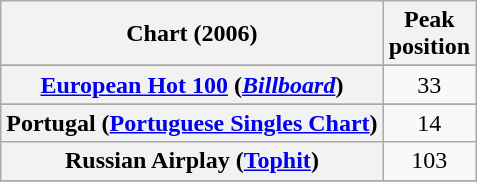<table class="wikitable sortable plainrowheaders" style="text-align:center;">
<tr>
<th scope="col">Chart (2006)</th>
<th scope="col">Peak<br>position</th>
</tr>
<tr>
</tr>
<tr>
</tr>
<tr>
<th scope="row"><a href='#'>European Hot 100</a> (<em><a href='#'>Billboard</a></em>)</th>
<td>33</td>
</tr>
<tr>
</tr>
<tr>
</tr>
<tr>
</tr>
<tr>
<th scope="row">Portugal (<a href='#'>Portuguese Singles Chart</a>)</th>
<td>14</td>
</tr>
<tr>
<th scope="row">Russian Airplay (<a href='#'>Tophit</a>)</th>
<td>103</td>
</tr>
<tr>
</tr>
<tr>
</tr>
<tr>
</tr>
<tr>
</tr>
</table>
